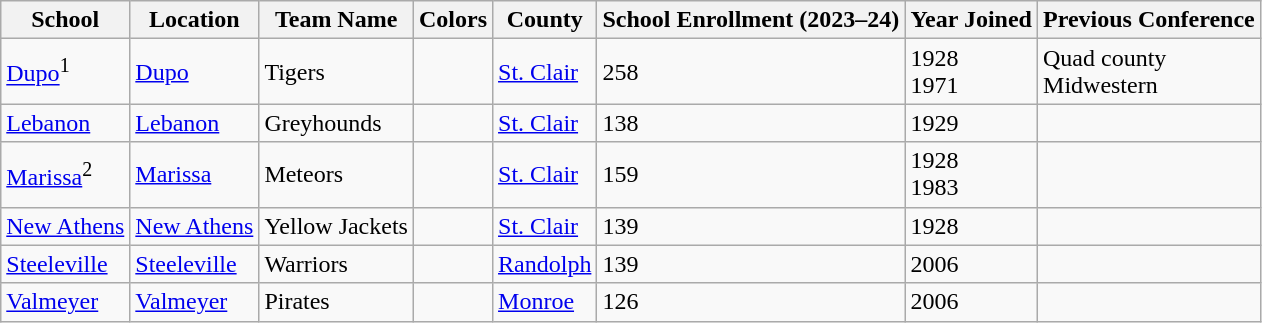<table class="wikitable" border="1">
<tr>
<th>School</th>
<th>Location</th>
<th>Team Name</th>
<th>Colors</th>
<th>County</th>
<th>School Enrollment (2023–24)</th>
<th>Year Joined</th>
<th>Previous Conference</th>
</tr>
<tr>
<td><a href='#'>Dupo</a><sup>1</sup></td>
<td><a href='#'>Dupo</a></td>
<td>Tigers</td>
<td> </td>
<td><a href='#'>St. Clair</a></td>
<td>258</td>
<td>1928<br>1971</td>
<td>Quad county<br>Midwestern</td>
</tr>
<tr>
<td><a href='#'>Lebanon</a></td>
<td><a href='#'>Lebanon</a></td>
<td>Greyhounds</td>
<td> </td>
<td><a href='#'>St. Clair</a></td>
<td>138</td>
<td>1929</td>
<td></td>
</tr>
<tr>
<td><a href='#'>Marissa</a><sup>2</sup></td>
<td><a href='#'>Marissa</a></td>
<td>Meteors</td>
<td> </td>
<td><a href='#'>St. Clair</a></td>
<td>159</td>
<td>1928<br>1983</td>
<td></td>
</tr>
<tr>
<td><a href='#'>New Athens</a></td>
<td><a href='#'>New Athens</a></td>
<td>Yellow Jackets</td>
<td> </td>
<td><a href='#'>St. Clair</a></td>
<td>139</td>
<td>1928</td>
<td></td>
</tr>
<tr>
<td><a href='#'>Steeleville</a></td>
<td><a href='#'>Steeleville</a></td>
<td>Warriors</td>
<td> </td>
<td><a href='#'>Randolph</a></td>
<td>139</td>
<td>2006</td>
<td></td>
</tr>
<tr>
<td><a href='#'>Valmeyer</a></td>
<td><a href='#'>Valmeyer</a></td>
<td>Pirates</td>
<td> </td>
<td><a href='#'>Monroe</a></td>
<td>126</td>
<td>2006</td>
<td></td>
</tr>
</table>
